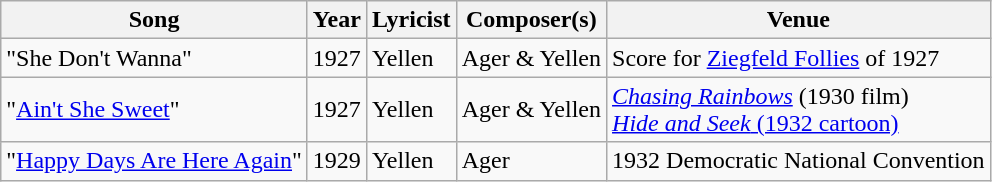<table class="wikitable">
<tr>
<th>Song</th>
<th>Year</th>
<th>Lyricist</th>
<th>Composer(s)</th>
<th>Venue</th>
</tr>
<tr>
<td>"She Don't Wanna"</td>
<td>1927</td>
<td>Yellen</td>
<td>Ager & Yellen</td>
<td>Score for <a href='#'>Ziegfeld Follies</a> of 1927</td>
</tr>
<tr>
<td>"<a href='#'>Ain't She Sweet</a>"</td>
<td>1927</td>
<td>Yellen</td>
<td>Ager & Yellen</td>
<td><em><a href='#'>Chasing Rainbows</a></em> (1930 film)<br><a href='#'><em>Hide and Seek</em> (1932 cartoon)</a></td>
</tr>
<tr>
<td ">"<a href='#'>Happy Days Are Here Again</a>"</td>
<td>1929</td>
<td>Yellen</td>
<td>Ager</td>
<td>1932 Democratic National Convention</td>
</tr>
</table>
